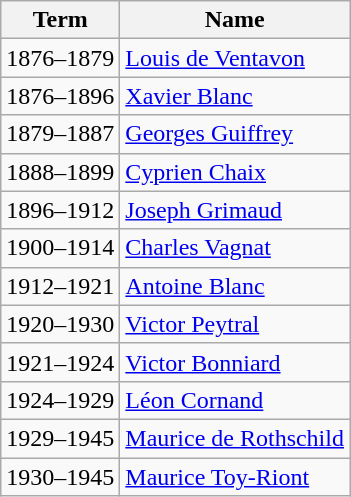<table class="wikitable sortable">
<tr>
<th>Term</th>
<th>Name</th>
</tr>
<tr>
<td>1876–1879</td>
<td><a href='#'>Louis de Ventavon</a></td>
</tr>
<tr>
<td>1876–1896</td>
<td><a href='#'>Xavier Blanc</a></td>
</tr>
<tr>
<td>1879–1887</td>
<td><a href='#'>Georges Guiffrey</a></td>
</tr>
<tr>
<td>1888–1899</td>
<td><a href='#'>Cyprien Chaix</a></td>
</tr>
<tr>
<td>1896–1912</td>
<td><a href='#'>Joseph Grimaud</a></td>
</tr>
<tr>
<td>1900–1914</td>
<td><a href='#'>Charles Vagnat</a></td>
</tr>
<tr>
<td>1912–1921</td>
<td><a href='#'>Antoine Blanc</a></td>
</tr>
<tr>
<td>1920–1930</td>
<td><a href='#'>Victor Peytral</a></td>
</tr>
<tr>
<td>1921–1924</td>
<td><a href='#'>Victor Bonniard</a></td>
</tr>
<tr>
<td>1924–1929</td>
<td><a href='#'>Léon Cornand</a></td>
</tr>
<tr>
<td>1929–1945</td>
<td><a href='#'>Maurice de Rothschild</a></td>
</tr>
<tr>
<td>1930–1945</td>
<td><a href='#'>Maurice Toy-Riont</a></td>
</tr>
</table>
